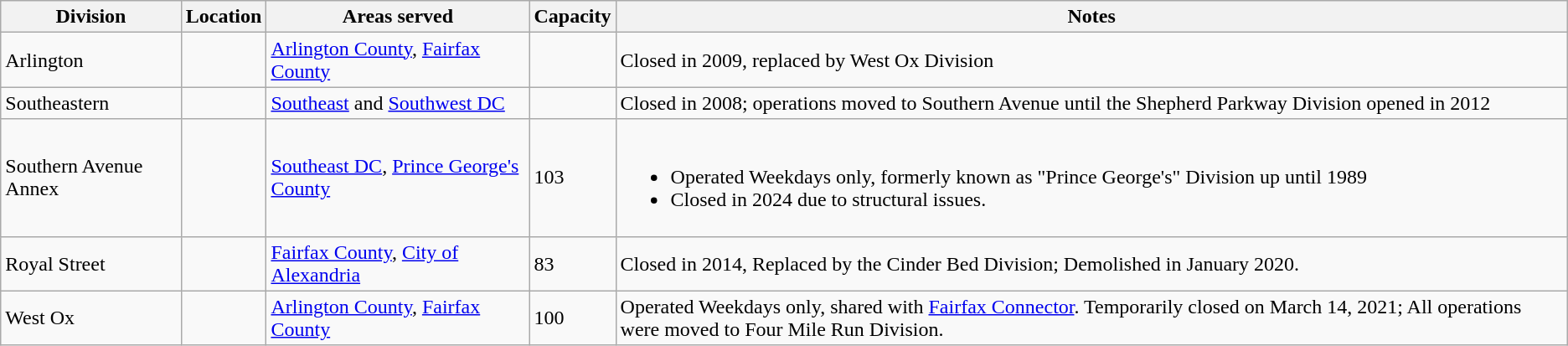<table class="wikitable">
<tr>
<th>Division</th>
<th>Location</th>
<th>Areas served</th>
<th>Capacity</th>
<th>Notes</th>
</tr>
<tr>
<td>Arlington</td>
<td></td>
<td><a href='#'>Arlington County</a>, <a href='#'>Fairfax County</a></td>
<td></td>
<td>Closed in 2009, replaced by West Ox Division</td>
</tr>
<tr>
<td>Southeastern</td>
<td></td>
<td><a href='#'>Southeast</a> and <a href='#'>Southwest DC</a></td>
<td></td>
<td>Closed in 2008; operations moved to Southern Avenue until the Shepherd Parkway Division opened in 2012</td>
</tr>
<tr>
<td>Southern Avenue Annex</td>
<td></td>
<td><a href='#'>Southeast DC</a>, <a href='#'>Prince George's County</a></td>
<td>103</td>
<td><br><ul><li>Operated Weekdays only, formerly known as "Prince George's" Division up until 1989</li><li>Closed in 2024 due to structural issues.</li></ul></td>
</tr>
<tr>
<td>Royal Street</td>
<td></td>
<td><a href='#'>Fairfax County</a>, <a href='#'>City of Alexandria</a></td>
<td>83</td>
<td>Closed in 2014, Replaced by the Cinder Bed Division; Demolished in January 2020.</td>
</tr>
<tr>
<td>West Ox</td>
<td></td>
<td><a href='#'>Arlington County</a>, <a href='#'>Fairfax County</a></td>
<td>100</td>
<td>Operated Weekdays only, shared with <a href='#'>Fairfax Connector</a>. Temporarily closed on March 14, 2021; All operations were moved to Four Mile Run Division.</td>
</tr>
</table>
